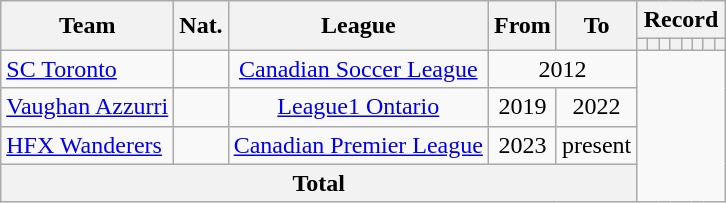<table class="wikitable" style="text-align: center">
<tr>
<th rowspan=2>Team</th>
<th rowspan=2>Nat.</th>
<th rowspan=2>League</th>
<th rowspan=2>From</th>
<th rowspan=2>To</th>
<th colspan=8>Record</th>
</tr>
<tr>
<th></th>
<th></th>
<th></th>
<th></th>
<th></th>
<th></th>
<th></th>
<th></th>
</tr>
<tr>
<td align=left><a href='#'>SC Toronto</a></td>
<td></td>
<td><a href='#'>Canadian Soccer League</a></td>
<td colspan=2>2012<br></td>
</tr>
<tr>
<td align=left><a href='#'>Vaughan Azzurri</a></td>
<td></td>
<td><a href='#'>League1 Ontario</a></td>
<td>2019</td>
<td>2022<br></td>
</tr>
<tr>
<td align=left><a href='#'>HFX Wanderers</a></td>
<td></td>
<td><a href='#'>Canadian Premier League</a></td>
<td>2023</td>
<td>present<br></td>
</tr>
<tr>
<th colspan=5>Total<br></th>
</tr>
</table>
